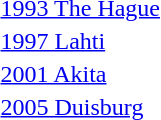<table>
<tr>
<td><a href='#'>1993 The Hague</a></td>
<td></td>
<td></td>
<td></td>
</tr>
<tr>
<td><a href='#'>1997 Lahti</a></td>
<td></td>
<td></td>
<td></td>
</tr>
<tr>
<td><a href='#'>2001 Akita</a></td>
<td></td>
<td></td>
<td></td>
</tr>
<tr>
<td><a href='#'>2005 Duisburg</a></td>
<td></td>
<td></td>
<td></td>
</tr>
</table>
